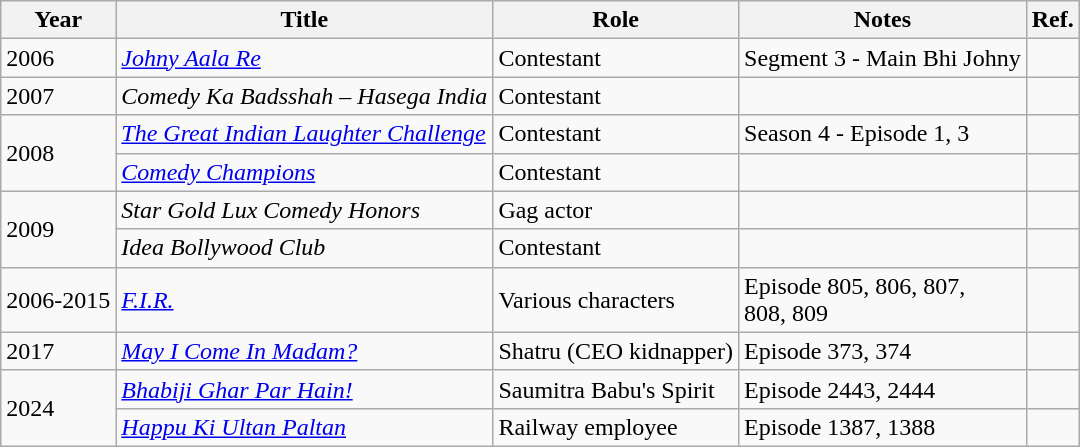<table class="wikitable">
<tr>
<th>Year</th>
<th>Title</th>
<th>Role</th>
<th>Notes</th>
<th>Ref.</th>
</tr>
<tr>
<td>2006</td>
<td><em><a href='#'>Johny Aala Re</a></em></td>
<td>Contestant</td>
<td>Segment 3 - Main Bhi Johny</td>
<td></td>
</tr>
<tr>
<td>2007</td>
<td><em>Comedy Ka Badsshah – Hasega India</em></td>
<td>Contestant</td>
<td></td>
<td></td>
</tr>
<tr>
<td rowspan="2">2008</td>
<td><em><a href='#'>The Great Indian Laughter Challenge</a></em></td>
<td>Contestant</td>
<td>Season 4 - Episode 1, 3</td>
<td></td>
</tr>
<tr>
<td><em><a href='#'>Comedy Champions</a></em></td>
<td>Contestant</td>
<td></td>
<td></td>
</tr>
<tr>
<td rowspan="2">2009</td>
<td><em>Star Gold Lux Comedy Honors</em></td>
<td>Gag actor</td>
<td></td>
<td></td>
</tr>
<tr>
<td><em>Idea Bollywood Club</em></td>
<td>Contestant</td>
<td></td>
<td></td>
</tr>
<tr>
<td>2006-2015</td>
<td><a href='#'><em>F.I.R.</em></a></td>
<td>Various characters</td>
<td>Episode 805, 806, 807,<br>808, 809</td>
<td></td>
</tr>
<tr>
<td>2017</td>
<td><em><a href='#'>May I Come In Madam?</a></em></td>
<td>Shatru (CEO kidnapper)</td>
<td>Episode 373, 374</td>
<td></td>
</tr>
<tr>
<td rowspan="2">2024</td>
<td><em><a href='#'>Bhabiji Ghar Par Hain!</a></em></td>
<td>Saumitra Babu's Spirit</td>
<td>Episode 2443, 2444</td>
<td></td>
</tr>
<tr>
<td><em><a href='#'>Happu Ki Ultan Paltan</a></em></td>
<td>Railway employee</td>
<td>Episode 1387, 1388</td>
<td></td>
</tr>
</table>
